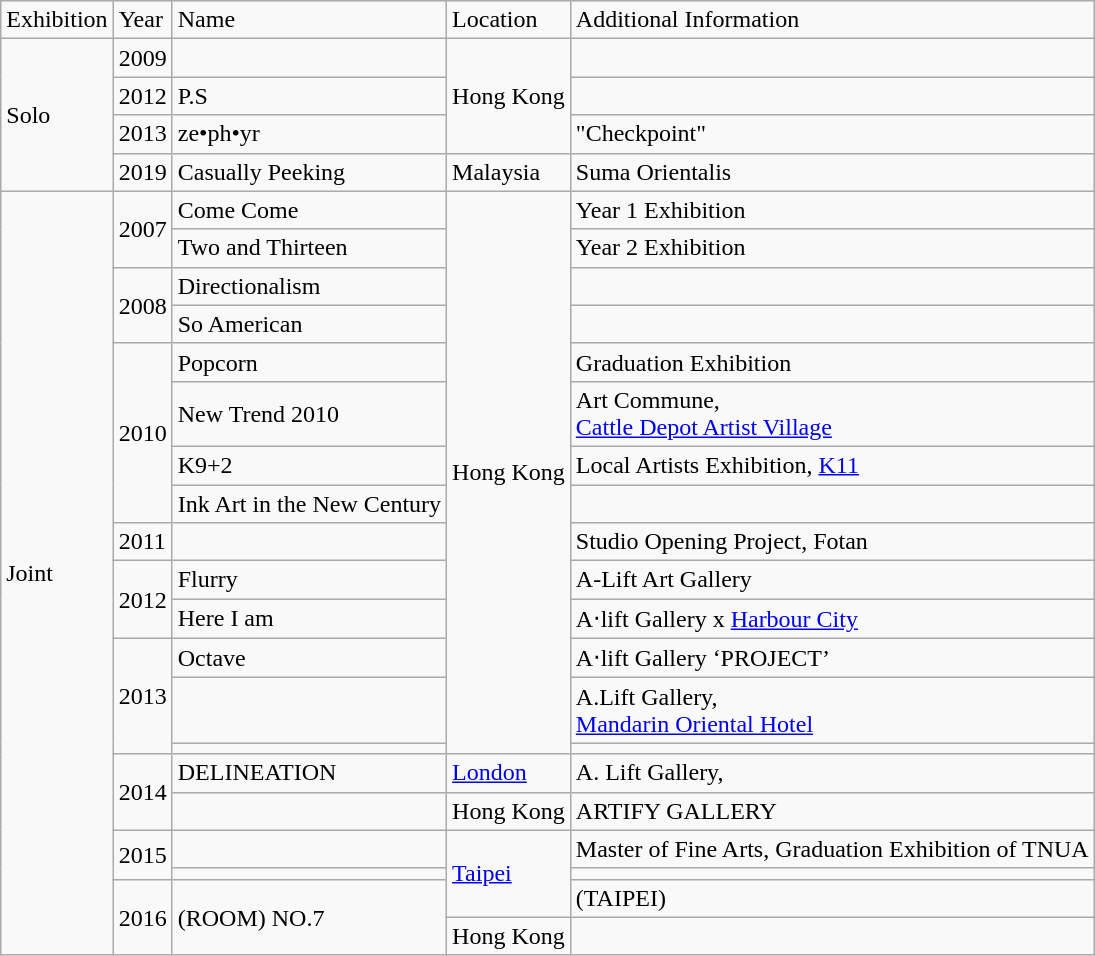<table class="wikitable">
<tr>
<td>Exhibition</td>
<td>Year</td>
<td>Name</td>
<td>Location</td>
<td>Additional Information</td>
</tr>
<tr>
<td rowspan="4">Solo</td>
<td>2009</td>
<td></td>
<td rowspan="3">Hong Kong</td>
<td></td>
</tr>
<tr>
<td>2012</td>
<td>P.S</td>
<td></td>
</tr>
<tr>
<td>2013</td>
<td>ze•ph•yr</td>
<td> "Checkpoint"</td>
</tr>
<tr>
<td>2019</td>
<td>Casually Peeking</td>
<td>Malaysia</td>
<td>Suma Orientalis</td>
</tr>
<tr>
<td rowspan="20">Joint</td>
<td rowspan="2">2007</td>
<td>Come Come</td>
<td rowspan="14">Hong Kong</td>
<td>Year 1 Exhibition</td>
</tr>
<tr>
<td>Two and Thirteen</td>
<td>Year 2 Exhibition</td>
</tr>
<tr>
<td rowspan="2">2008</td>
<td>Directionalism</td>
<td></td>
</tr>
<tr>
<td>So American</td>
<td></td>
</tr>
<tr>
<td rowspan="4">2010</td>
<td>Popcorn</td>
<td>Graduation Exhibition</td>
</tr>
<tr>
<td>New Trend 2010</td>
<td>Art Commune,<br><a href='#'>Cattle Depot Artist Village</a></td>
</tr>
<tr>
<td>K9+2</td>
<td>Local Artists Exhibition, <a href='#'>K11</a></td>
</tr>
<tr>
<td>Ink Art in the New Century</td>
<td></td>
</tr>
<tr>
<td>2011</td>
<td></td>
<td>Studio Opening Project, Fotan</td>
</tr>
<tr>
<td rowspan="2">2012</td>
<td>Flurry</td>
<td>A-Lift Art Gallery</td>
</tr>
<tr>
<td>Here I am</td>
<td>A‧lift Gallery x <a href='#'>Harbour City</a></td>
</tr>
<tr>
<td rowspan="3">2013</td>
<td>Octave</td>
<td>A‧lift Gallery ‘PROJECT’</td>
</tr>
<tr>
<td></td>
<td>A.Lift Gallery,<br><a href='#'>Mandarin Oriental Hotel</a></td>
</tr>
<tr>
<td></td>
<td></td>
</tr>
<tr>
<td rowspan="2">2014</td>
<td>DELINEATION</td>
<td><a href='#'>London</a></td>
<td>A. Lift Gallery, </td>
</tr>
<tr>
<td></td>
<td>Hong Kong</td>
<td>ARTIFY GALLERY</td>
</tr>
<tr>
<td rowspan="2">2015</td>
<td></td>
<td rowspan="3"><a href='#'>Taipei</a></td>
<td>Master of Fine Arts, Graduation Exhibition of TNUA</td>
</tr>
<tr>
<td></td>
<td></td>
</tr>
<tr>
<td rowspan="2">2016</td>
<td rowspan="2">(ROOM) NO.7</td>
<td> (TAIPEI)</td>
</tr>
<tr>
<td>Hong Kong</td>
<td></td>
</tr>
</table>
